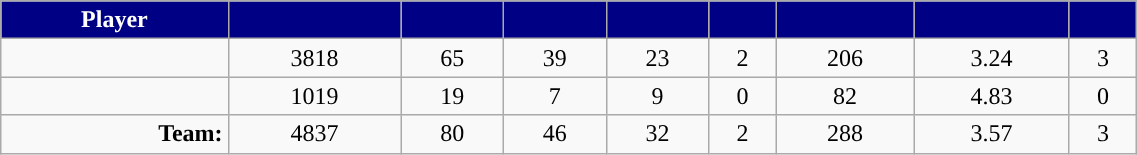<table style="width:60%;" class="wikitable sortable">
<tr>
<th style="color:white; background:#000084; ">Player</th>
<th style="color:white; background:#000084; "></th>
<th style="color:white; background:#000084; "></th>
<th style="color:white; background:#000084; "></th>
<th style="color:white; background:#000084; "></th>
<th style="color:white; background:#000084; "></th>
<th style="color:white; background:#000084; "></th>
<th style="color:white; background:#000084; "></th>
<th style="color:white; background:#000084; "></th>
</tr>
<tr align="center">
<td align="right"></td>
<td>3818</td>
<td>65</td>
<td>39</td>
<td>23</td>
<td>2</td>
<td>206</td>
<td>3.24</td>
<td>3</td>
</tr>
<tr align="center">
<td align="right"></td>
<td>1019</td>
<td>19</td>
<td>7</td>
<td>9</td>
<td>0</td>
<td>82</td>
<td>4.83</td>
<td>0</td>
</tr>
<tr align="center">
<td align="right"><strong>Team:</strong></td>
<td>4837</td>
<td>80</td>
<td>46</td>
<td>32</td>
<td>2</td>
<td>288</td>
<td>3.57</td>
<td>3</td>
</tr>
</table>
